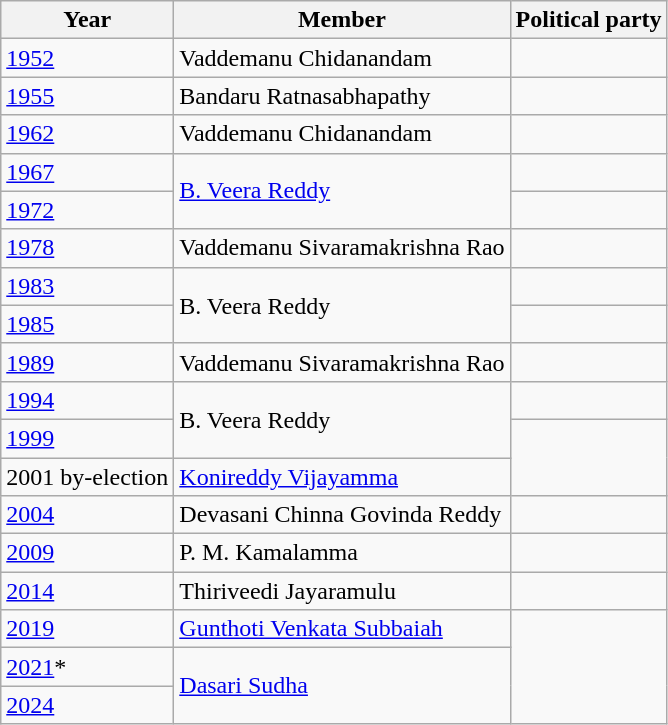<table class="wikitable sortable">
<tr>
<th>Year</th>
<th>Member</th>
<th colspan="2">Political party</th>
</tr>
<tr>
<td><a href='#'>1952</a></td>
<td>Vaddemanu Chidanandam</td>
<td></td>
</tr>
<tr>
<td><a href='#'>1955</a></td>
<td>Bandaru Ratnasabhapathy</td>
<td></td>
</tr>
<tr>
<td><a href='#'>1962</a></td>
<td>Vaddemanu Chidanandam</td>
<td></td>
</tr>
<tr>
<td><a href='#'>1967</a></td>
<td rowspan=2><a href='#'>B. Veera Reddy</a></td>
<td></td>
</tr>
<tr>
<td><a href='#'>1972</a></td>
</tr>
<tr>
<td><a href='#'>1978</a></td>
<td>Vaddemanu Sivaramakrishna Rao</td>
<td></td>
</tr>
<tr>
<td><a href='#'>1983</a></td>
<td rowspan=2>B. Veera Reddy</td>
<td></td>
</tr>
<tr>
<td><a href='#'>1985</a></td>
</tr>
<tr>
<td><a href='#'>1989</a></td>
<td>Vaddemanu Sivaramakrishna Rao</td>
<td></td>
</tr>
<tr>
<td><a href='#'>1994</a></td>
<td rowspan=2>B. Veera Reddy</td>
<td></td>
</tr>
<tr>
<td><a href='#'>1999</a></td>
</tr>
<tr>
<td>2001 by-election</td>
<td><a href='#'>Konireddy Vijayamma</a></td>
</tr>
<tr>
<td><a href='#'>2004</a></td>
<td>Devasani Chinna Govinda Reddy</td>
<td></td>
</tr>
<tr>
<td><a href='#'>2009</a></td>
<td>P. M. Kamalamma</td>
</tr>
<tr>
<td><a href='#'>2014</a></td>
<td>Thiriveedi Jayaramulu</td>
<td></td>
</tr>
<tr>
<td><a href='#'>2019</a></td>
<td><a href='#'>Gunthoti Venkata Subbaiah</a></td>
</tr>
<tr>
<td><a href='#'>2021</a>*</td>
<td rowspan = 2><a href='#'>Dasari Sudha</a></td>
</tr>
<tr>
<td><a href='#'>2024</a></td>
</tr>
</table>
